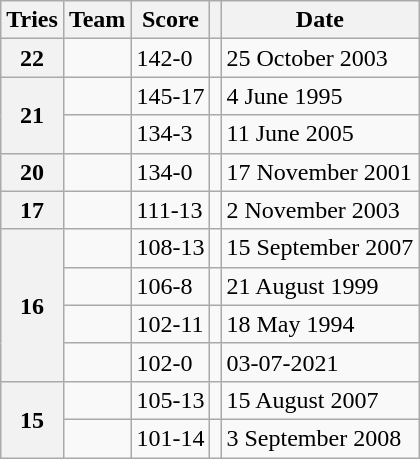<table class="wikitable sortable">
<tr>
<th>Tries</th>
<th>Team</th>
<th>Score</th>
<th></th>
<th>Date</th>
</tr>
<tr>
<th>22</th>
<td></td>
<td>142-0</td>
<td></td>
<td>25 October 2003</td>
</tr>
<tr>
<th rowspan=2>21</th>
<td></td>
<td>145-17</td>
<td></td>
<td>4 June 1995</td>
</tr>
<tr>
<td></td>
<td>134-3</td>
<td></td>
<td>11 June 2005</td>
</tr>
<tr>
<th>20</th>
<td></td>
<td>134-0</td>
<td></td>
<td>17 November 2001</td>
</tr>
<tr>
<th>17</th>
<td></td>
<td>111-13</td>
<td></td>
<td>2 November 2003</td>
</tr>
<tr>
<th rowspan="4">16</th>
<td></td>
<td>108-13</td>
<td></td>
<td>15 September 2007</td>
</tr>
<tr>
<td></td>
<td>106-8</td>
<td></td>
<td>21 August 1999</td>
</tr>
<tr>
<td></td>
<td>102-11</td>
<td></td>
<td>18 May 1994</td>
</tr>
<tr>
<td></td>
<td>102-0</td>
<td></td>
<td>03-07-2021</td>
</tr>
<tr>
<th rowspan=2>15</th>
<td></td>
<td>105-13</td>
<td></td>
<td>15 August 2007</td>
</tr>
<tr>
<td></td>
<td>101-14</td>
<td></td>
<td>3 September 2008</td>
</tr>
</table>
